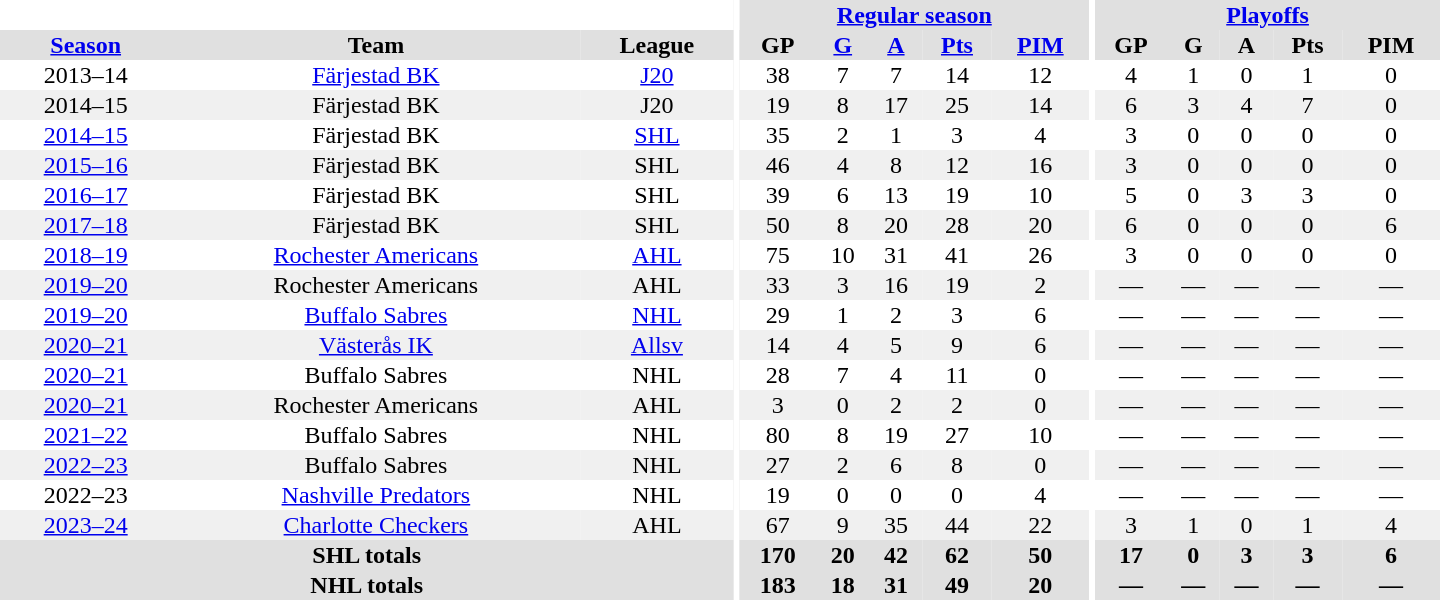<table border="0" cellpadding="1" cellspacing="0" style="text-align:center; width:60em">
<tr bgcolor="#e0e0e0">
<th colspan="3" bgcolor="#ffffff"></th>
<th rowspan="100" bgcolor="#ffffff"></th>
<th colspan="5"><a href='#'>Regular season</a></th>
<th rowspan="100" bgcolor="#ffffff"></th>
<th colspan="5"><a href='#'>Playoffs</a></th>
</tr>
<tr bgcolor="#e0e0e0">
<th><a href='#'>Season</a></th>
<th>Team</th>
<th>League</th>
<th>GP</th>
<th><a href='#'>G</a></th>
<th><a href='#'>A</a></th>
<th><a href='#'>Pts</a></th>
<th><a href='#'>PIM</a></th>
<th>GP</th>
<th>G</th>
<th>A</th>
<th>Pts</th>
<th>PIM</th>
</tr>
<tr>
<td>2013–14</td>
<td><a href='#'>Färjestad BK</a></td>
<td><a href='#'>J20</a></td>
<td>38</td>
<td>7</td>
<td>7</td>
<td>14</td>
<td>12</td>
<td>4</td>
<td>1</td>
<td>0</td>
<td>1</td>
<td>0</td>
</tr>
<tr bgcolor="#f0f0f0">
<td>2014–15</td>
<td>Färjestad BK</td>
<td>J20</td>
<td>19</td>
<td>8</td>
<td>17</td>
<td>25</td>
<td>14</td>
<td>6</td>
<td>3</td>
<td>4</td>
<td>7</td>
<td>0</td>
</tr>
<tr>
<td><a href='#'>2014–15</a></td>
<td>Färjestad BK</td>
<td><a href='#'>SHL</a></td>
<td>35</td>
<td>2</td>
<td>1</td>
<td>3</td>
<td>4</td>
<td>3</td>
<td>0</td>
<td>0</td>
<td>0</td>
<td>0</td>
</tr>
<tr bgcolor="#f0f0f0">
<td><a href='#'>2015–16</a></td>
<td>Färjestad BK</td>
<td>SHL</td>
<td>46</td>
<td>4</td>
<td>8</td>
<td>12</td>
<td>16</td>
<td>3</td>
<td>0</td>
<td>0</td>
<td>0</td>
<td>0</td>
</tr>
<tr>
<td><a href='#'>2016–17</a></td>
<td>Färjestad BK</td>
<td>SHL</td>
<td>39</td>
<td>6</td>
<td>13</td>
<td>19</td>
<td>10</td>
<td>5</td>
<td>0</td>
<td>3</td>
<td>3</td>
<td>0</td>
</tr>
<tr bgcolor="#f0f0f0">
<td><a href='#'>2017–18</a></td>
<td>Färjestad BK</td>
<td>SHL</td>
<td>50</td>
<td>8</td>
<td>20</td>
<td>28</td>
<td>20</td>
<td>6</td>
<td>0</td>
<td>0</td>
<td>0</td>
<td>6</td>
</tr>
<tr>
<td><a href='#'>2018–19</a></td>
<td><a href='#'>Rochester Americans</a></td>
<td><a href='#'>AHL</a></td>
<td>75</td>
<td>10</td>
<td>31</td>
<td>41</td>
<td>26</td>
<td>3</td>
<td>0</td>
<td>0</td>
<td>0</td>
<td>0</td>
</tr>
<tr bgcolor="#f0f0f0">
<td><a href='#'>2019–20</a></td>
<td>Rochester Americans</td>
<td>AHL</td>
<td>33</td>
<td>3</td>
<td>16</td>
<td>19</td>
<td>2</td>
<td>—</td>
<td>—</td>
<td>—</td>
<td>—</td>
<td>—</td>
</tr>
<tr>
<td><a href='#'>2019–20</a></td>
<td><a href='#'>Buffalo Sabres</a></td>
<td><a href='#'>NHL</a></td>
<td>29</td>
<td>1</td>
<td>2</td>
<td>3</td>
<td>6</td>
<td>—</td>
<td>—</td>
<td>—</td>
<td>—</td>
<td>—</td>
</tr>
<tr bgcolor="#f0f0f0">
<td><a href='#'>2020–21</a></td>
<td><a href='#'>Västerås IK</a></td>
<td><a href='#'>Allsv</a></td>
<td>14</td>
<td>4</td>
<td>5</td>
<td>9</td>
<td>6</td>
<td>—</td>
<td>—</td>
<td>—</td>
<td>—</td>
<td>—</td>
</tr>
<tr>
<td><a href='#'>2020–21</a></td>
<td>Buffalo Sabres</td>
<td>NHL</td>
<td>28</td>
<td>7</td>
<td>4</td>
<td>11</td>
<td>0</td>
<td>—</td>
<td>—</td>
<td>—</td>
<td>—</td>
<td>—</td>
</tr>
<tr bgcolor="#f0f0f0">
<td><a href='#'>2020–21</a></td>
<td>Rochester Americans</td>
<td>AHL</td>
<td>3</td>
<td>0</td>
<td>2</td>
<td>2</td>
<td>0</td>
<td>—</td>
<td>—</td>
<td>—</td>
<td>—</td>
<td>—</td>
</tr>
<tr>
<td><a href='#'>2021–22</a></td>
<td>Buffalo Sabres</td>
<td>NHL</td>
<td>80</td>
<td>8</td>
<td>19</td>
<td>27</td>
<td>10</td>
<td>—</td>
<td>—</td>
<td>—</td>
<td>—</td>
<td>—</td>
</tr>
<tr bgcolor="#f0f0f0">
<td><a href='#'>2022–23</a></td>
<td>Buffalo Sabres</td>
<td>NHL</td>
<td>27</td>
<td>2</td>
<td>6</td>
<td>8</td>
<td>0</td>
<td>—</td>
<td>—</td>
<td>—</td>
<td>—</td>
<td>—</td>
</tr>
<tr>
<td>2022–23</td>
<td><a href='#'>Nashville Predators</a></td>
<td>NHL</td>
<td>19</td>
<td>0</td>
<td>0</td>
<td>0</td>
<td>4</td>
<td>—</td>
<td>—</td>
<td>—</td>
<td>—</td>
<td>—</td>
</tr>
<tr bgcolor="#f0f0f0">
<td><a href='#'>2023–24</a></td>
<td><a href='#'>Charlotte Checkers</a></td>
<td>AHL</td>
<td>67</td>
<td>9</td>
<td>35</td>
<td>44</td>
<td>22</td>
<td>3</td>
<td>1</td>
<td>0</td>
<td>1</td>
<td>4</td>
</tr>
<tr bgcolor="#e0e0e0">
<th colspan="3">SHL totals</th>
<th>170</th>
<th>20</th>
<th>42</th>
<th>62</th>
<th>50</th>
<th>17</th>
<th>0</th>
<th>3</th>
<th>3</th>
<th>6</th>
</tr>
<tr bgcolor="#e0e0e0">
<th colspan="3">NHL totals</th>
<th>183</th>
<th>18</th>
<th>31</th>
<th>49</th>
<th>20</th>
<th>—</th>
<th>—</th>
<th>—</th>
<th>—</th>
<th>—</th>
</tr>
</table>
